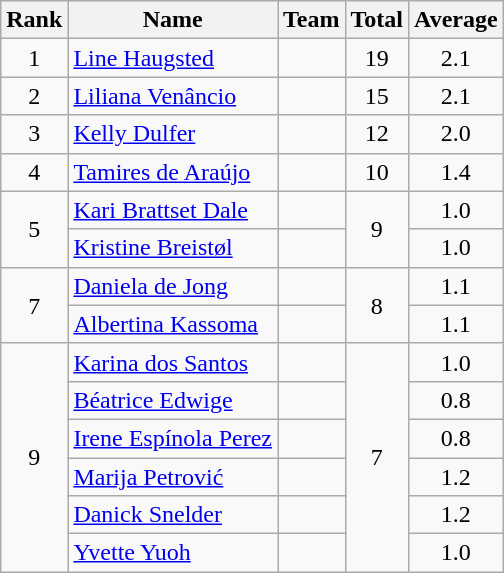<table class="wikitable sortable" style="text-align: center;">
<tr>
<th>Rank</th>
<th>Name</th>
<th>Team</th>
<th>Total</th>
<th>Average</th>
</tr>
<tr>
<td>1</td>
<td style="text-align: left;"><a href='#'>Line Haugsted</a></td>
<td style="text-align: left;"></td>
<td>19</td>
<td>2.1</td>
</tr>
<tr>
<td>2</td>
<td style="text-align: left;"><a href='#'>Liliana Venâncio</a></td>
<td style="text-align: left;"></td>
<td>15</td>
<td>2.1</td>
</tr>
<tr>
<td>3</td>
<td style="text-align: left;"><a href='#'>Kelly Dulfer</a></td>
<td style="text-align: left;"></td>
<td>12</td>
<td>2.0</td>
</tr>
<tr>
<td>4</td>
<td style="text-align: left;"><a href='#'>Tamires de Araújo</a></td>
<td style="text-align: left;"></td>
<td>10</td>
<td>1.4</td>
</tr>
<tr>
<td rowspan="2">5</td>
<td style="text-align: left;"><a href='#'>Kari Brattset Dale</a></td>
<td style="text-align: left;"></td>
<td rowspan="2">9</td>
<td>1.0</td>
</tr>
<tr>
<td style="text-align: left;"><a href='#'>Kristine Breistøl</a></td>
<td style="text-align: left;"></td>
<td>1.0</td>
</tr>
<tr>
<td rowspan="2">7</td>
<td style="text-align: left;"><a href='#'>Daniela de Jong</a></td>
<td style="text-align: left;"></td>
<td rowspan="2">8</td>
<td>1.1</td>
</tr>
<tr>
<td style="text-align: left;"><a href='#'>Albertina Kassoma</a></td>
<td style="text-align: left;"></td>
<td>1.1</td>
</tr>
<tr>
<td rowspan="6">9</td>
<td style="text-align: left;"><a href='#'>Karina dos Santos</a></td>
<td style="text-align: left;"></td>
<td rowspan="6">7</td>
<td>1.0</td>
</tr>
<tr>
<td style="text-align: left;"><a href='#'>Béatrice Edwige</a></td>
<td style="text-align: left;"></td>
<td>0.8</td>
</tr>
<tr>
<td style="text-align: left;"><a href='#'>Irene Espínola Perez</a></td>
<td style="text-align: left;"></td>
<td>0.8</td>
</tr>
<tr>
<td style="text-align: left;"><a href='#'>Marija Petrović</a></td>
<td style="text-align: left;"></td>
<td>1.2</td>
</tr>
<tr>
<td style="text-align: left;"><a href='#'>Danick Snelder</a></td>
<td style="text-align: left;"></td>
<td>1.2</td>
</tr>
<tr>
<td style="text-align: left;"><a href='#'>Yvette Yuoh</a></td>
<td style="text-align: left;"></td>
<td>1.0</td>
</tr>
</table>
